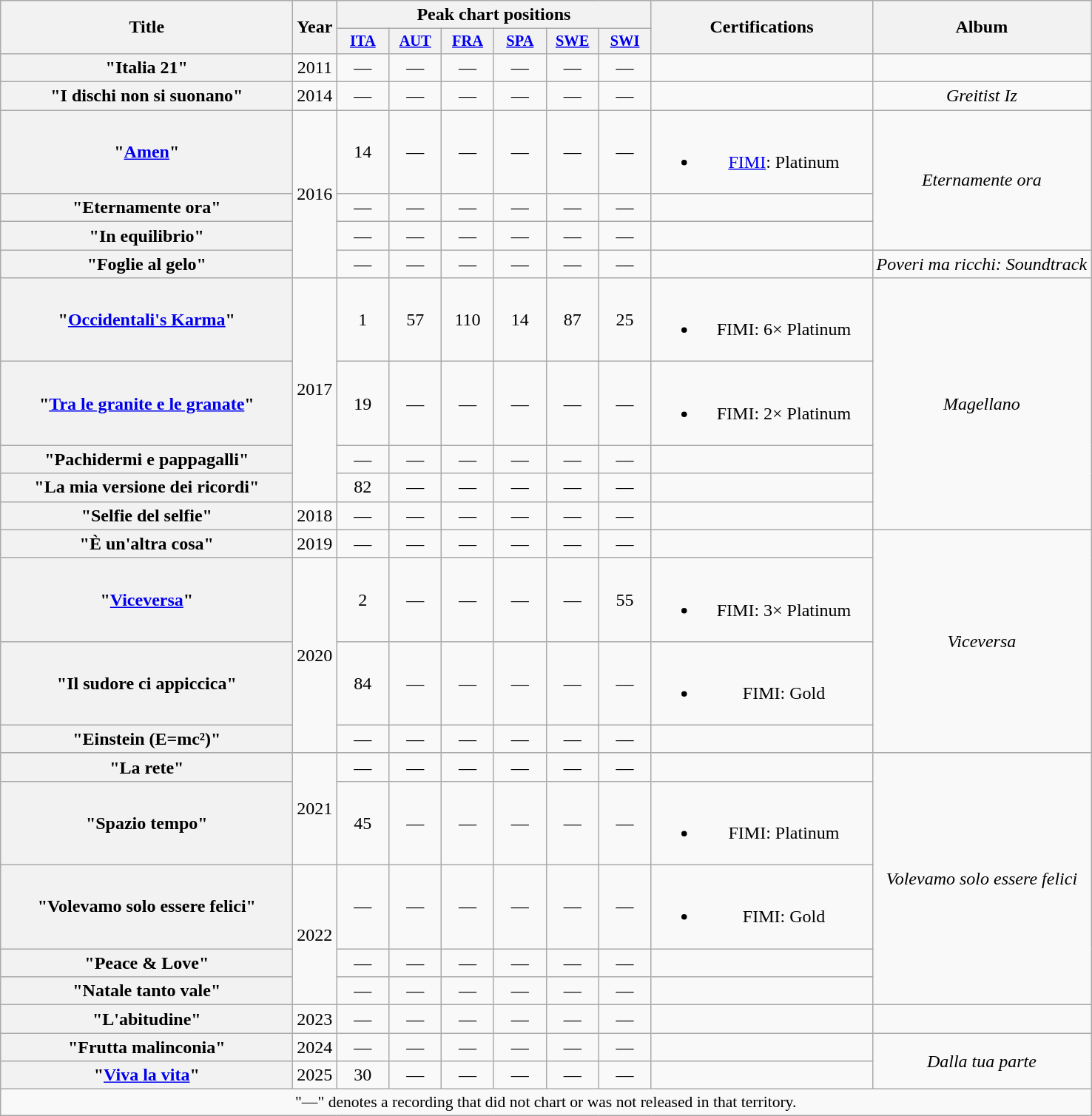<table class="wikitable plainrowheaders" style="text-align:center;">
<tr>
<th scope="col" rowspan="2" style="width:16em;">Title</th>
<th scope="col" rowspan="2" style="width:1em;">Year</th>
<th scope="col" colspan="6">Peak chart positions</th>
<th scope="col" rowspan="2" style="width:12em;">Certifications</th>
<th scope="col" rowspan="2">Album</th>
</tr>
<tr>
<th scope="col" style="width:3em;font-size:85%;"><a href='#'>ITA</a><br></th>
<th scope="col" style="width:3em;font-size:85%;"><a href='#'>AUT</a><br></th>
<th scope="col" style="width:3em;font-size:85%;"><a href='#'>FRA</a><br></th>
<th scope="col" style="width:3em;font-size:85%;"><a href='#'>SPA</a><br></th>
<th scope="col" style="width:3em;font-size:85%;"><a href='#'>SWE</a><br></th>
<th scope="col" style="width:3em;font-size:85%;"><a href='#'>SWI</a><br></th>
</tr>
<tr>
<th scope="row">"Italia 21"</th>
<td>2011</td>
<td>—</td>
<td>—</td>
<td>—</td>
<td>—</td>
<td>—</td>
<td>—</td>
<td></td>
<td></td>
</tr>
<tr>
<th scope="row">"I dischi non si suonano"</th>
<td>2014</td>
<td>—</td>
<td>—</td>
<td>—</td>
<td>—</td>
<td>—</td>
<td>—</td>
<td></td>
<td><em>Greitist Iz</em></td>
</tr>
<tr>
<th scope="row">"<a href='#'>Amen</a>"</th>
<td rowspan="4">2016</td>
<td>14</td>
<td>—</td>
<td>—</td>
<td>—</td>
<td>—</td>
<td>—</td>
<td><br><ul><li><a href='#'>FIMI</a>: Platinum</li></ul></td>
<td rowspan="3"><em>Eternamente ora</em></td>
</tr>
<tr>
<th scope="row">"Eternamente ora"</th>
<td>—</td>
<td>—</td>
<td>—</td>
<td>—</td>
<td>—</td>
<td>—</td>
<td></td>
</tr>
<tr>
<th scope="row">"In equilibrio"</th>
<td>—</td>
<td>—</td>
<td>—</td>
<td>—</td>
<td>—</td>
<td>—</td>
<td></td>
</tr>
<tr>
<th scope="row">"Foglie al gelo"</th>
<td>—</td>
<td>—</td>
<td>—</td>
<td>—</td>
<td>—</td>
<td>—</td>
<td></td>
<td><em>Poveri ma ricchi: Soundtrack</em></td>
</tr>
<tr>
<th scope="row">"<a href='#'>Occidentali's Karma</a>"</th>
<td rowspan="4">2017</td>
<td>1</td>
<td>57</td>
<td>110</td>
<td>14</td>
<td>87</td>
<td>25</td>
<td><br><ul><li>FIMI: 6× Platinum</li></ul></td>
<td rowspan="5"><em>Magellano</em></td>
</tr>
<tr>
<th scope="row">"<a href='#'>Tra le granite e le granate</a>"</th>
<td>19</td>
<td>—</td>
<td>—</td>
<td>—</td>
<td>—</td>
<td>—</td>
<td><br><ul><li>FIMI: 2× Platinum</li></ul></td>
</tr>
<tr>
<th scope="row">"Pachidermi e pappagalli"</th>
<td>—</td>
<td>—</td>
<td>—</td>
<td>—</td>
<td>—</td>
<td>—</td>
<td></td>
</tr>
<tr>
<th scope="row">"La mia versione dei ricordi"</th>
<td>82</td>
<td>—</td>
<td>—</td>
<td>—</td>
<td>—</td>
<td>—</td>
<td></td>
</tr>
<tr>
<th scope="row">"Selfie del selfie"</th>
<td>2018</td>
<td>—</td>
<td>—</td>
<td>—</td>
<td>—</td>
<td>—</td>
<td>—</td>
<td></td>
</tr>
<tr>
<th scope="row">"È un'altra cosa"</th>
<td>2019</td>
<td>—</td>
<td>—</td>
<td>—</td>
<td>—</td>
<td>—</td>
<td>—</td>
<td></td>
<td rowspan="4"><em>Viceversa</em></td>
</tr>
<tr>
<th scope="row">"<a href='#'>Viceversa</a>"</th>
<td rowspan="3">2020</td>
<td>2</td>
<td>—</td>
<td>—</td>
<td>—</td>
<td>—</td>
<td>55</td>
<td><br><ul><li>FIMI: 3× Platinum</li></ul></td>
</tr>
<tr>
<th scope="row">"Il sudore ci appiccica"</th>
<td>84</td>
<td>—</td>
<td>—</td>
<td>—</td>
<td>—</td>
<td>—</td>
<td><br><ul><li>FIMI: Gold</li></ul></td>
</tr>
<tr>
<th scope="row">"Einstein (E=mc²)"</th>
<td>—</td>
<td>—</td>
<td>—</td>
<td>—</td>
<td>—</td>
<td>—</td>
<td></td>
</tr>
<tr>
<th scope="row">"La rete"</th>
<td rowspan="2">2021</td>
<td>—</td>
<td>—</td>
<td>—</td>
<td>—</td>
<td>—</td>
<td>—</td>
<td></td>
<td rowspan="5"><em>Volevamo solo essere felici</em></td>
</tr>
<tr>
<th scope="row">"Spazio tempo"</th>
<td>45</td>
<td>—</td>
<td>—</td>
<td>—</td>
<td>—</td>
<td>—</td>
<td><br><ul><li>FIMI: Platinum</li></ul></td>
</tr>
<tr>
<th scope="row">"Volevamo solo essere felici"</th>
<td rowspan="3">2022</td>
<td>—</td>
<td>—</td>
<td>—</td>
<td>—</td>
<td>—</td>
<td>—</td>
<td><br><ul><li>FIMI: Gold</li></ul></td>
</tr>
<tr>
<th scope="row">"Peace & Love"</th>
<td>—</td>
<td>—</td>
<td>—</td>
<td>—</td>
<td>—</td>
<td>—</td>
<td></td>
</tr>
<tr>
<th scope="row">"Natale tanto vale"</th>
<td>—</td>
<td>—</td>
<td>—</td>
<td>—</td>
<td>—</td>
<td>—</td>
<td></td>
</tr>
<tr>
<th scope="row">"L'abitudine"</th>
<td>2023</td>
<td>—</td>
<td>—</td>
<td>—</td>
<td>—</td>
<td>—</td>
<td>—</td>
<td></td>
<td></td>
</tr>
<tr>
<th scope="row">"Frutta malinconia"</th>
<td>2024</td>
<td>—</td>
<td>—</td>
<td>—</td>
<td>—</td>
<td>—</td>
<td>—</td>
<td></td>
<td rowspan="2"><em>Dalla tua parte</em></td>
</tr>
<tr>
<th scope="row">"<a href='#'>Viva la vita</a>"</th>
<td>2025</td>
<td>30<br></td>
<td>—</td>
<td>—</td>
<td>—</td>
<td>—</td>
<td>—</td>
<td></td>
</tr>
<tr>
<td colspan="14" style="font-size:90%">"—" denotes a recording that did not chart or was not released in that territory.</td>
</tr>
</table>
